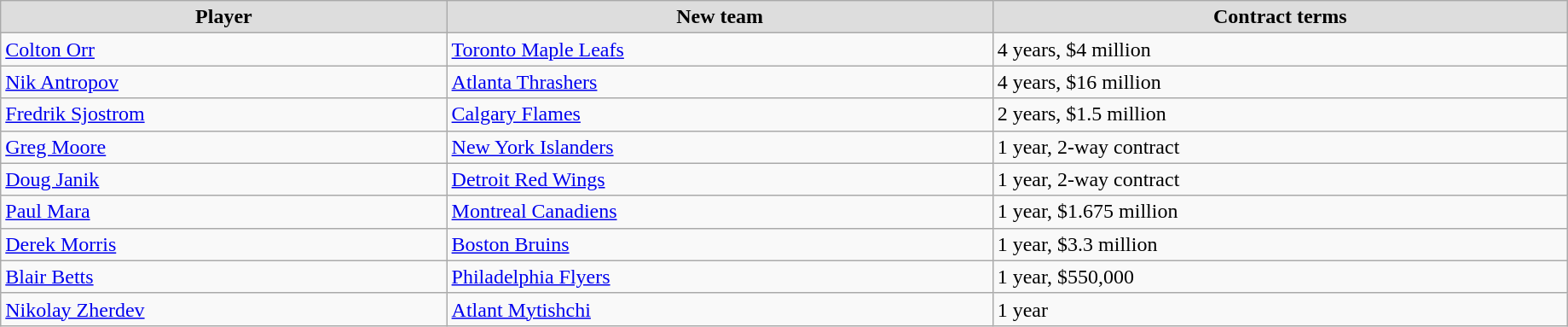<table class="wikitable" width=97%>
<tr align="center"  bgcolor="#dddddd">
<td><strong>Player</strong></td>
<td><strong>New team</strong></td>
<td><strong>Contract terms</strong></td>
</tr>
<tr>
<td><a href='#'>Colton Orr</a></td>
<td><a href='#'>Toronto Maple Leafs</a></td>
<td>4 years, $4 million</td>
</tr>
<tr>
<td><a href='#'>Nik Antropov</a></td>
<td><a href='#'>Atlanta Thrashers</a></td>
<td>4 years, $16 million</td>
</tr>
<tr>
<td><a href='#'>Fredrik Sjostrom</a></td>
<td><a href='#'>Calgary Flames</a></td>
<td>2 years, $1.5 million</td>
</tr>
<tr>
<td><a href='#'>Greg Moore</a></td>
<td><a href='#'>New York Islanders</a></td>
<td>1 year, 2-way contract</td>
</tr>
<tr>
<td><a href='#'>Doug Janik</a></td>
<td><a href='#'>Detroit Red Wings</a></td>
<td>1 year, 2-way contract</td>
</tr>
<tr>
<td><a href='#'>Paul Mara</a></td>
<td><a href='#'>Montreal Canadiens</a></td>
<td>1 year, $1.675 million</td>
</tr>
<tr>
<td><a href='#'>Derek Morris</a></td>
<td><a href='#'>Boston Bruins</a></td>
<td>1 year, $3.3 million</td>
</tr>
<tr>
<td><a href='#'>Blair Betts</a></td>
<td><a href='#'>Philadelphia Flyers</a></td>
<td>1 year, $550,000</td>
</tr>
<tr>
<td><a href='#'>Nikolay Zherdev</a></td>
<td><a href='#'>Atlant Mytishchi</a></td>
<td>1 year</td>
</tr>
</table>
